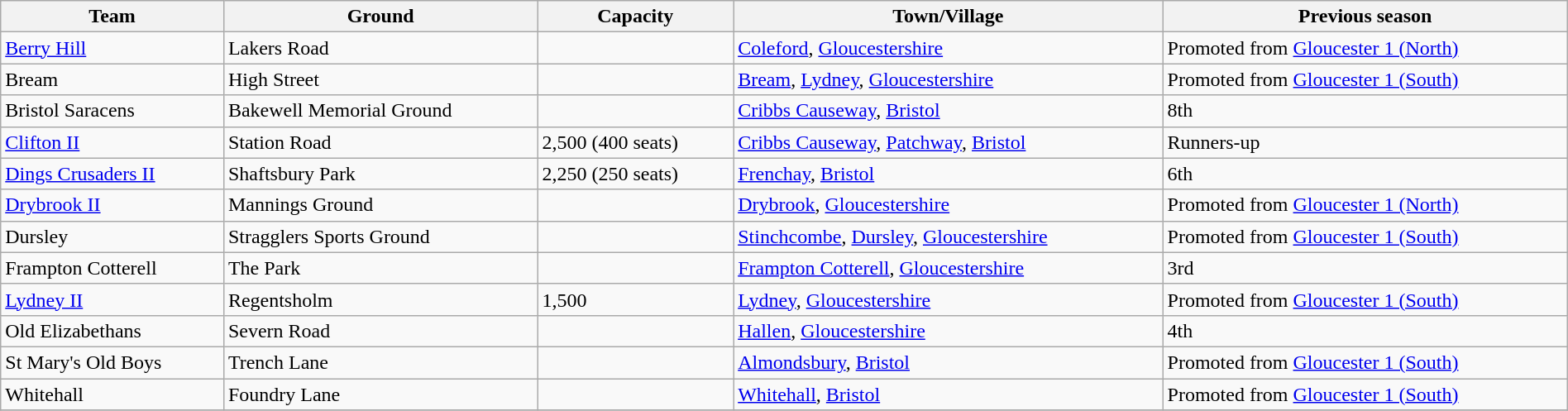<table class="wikitable sortable" width=100%>
<tr>
<th>Team</th>
<th>Ground</th>
<th>Capacity</th>
<th>Town/Village</th>
<th>Previous season</th>
</tr>
<tr>
<td><a href='#'>Berry Hill</a></td>
<td>Lakers Road</td>
<td></td>
<td><a href='#'>Coleford</a>, <a href='#'>Gloucestershire</a></td>
<td>Promoted from <a href='#'>Gloucester 1 (North)</a></td>
</tr>
<tr>
<td>Bream</td>
<td>High Street</td>
<td></td>
<td><a href='#'>Bream</a>, <a href='#'>Lydney</a>, <a href='#'>Gloucestershire</a></td>
<td>Promoted from <a href='#'>Gloucester 1 (South)</a></td>
</tr>
<tr>
<td>Bristol Saracens</td>
<td>Bakewell Memorial Ground</td>
<td></td>
<td><a href='#'>Cribbs Causeway</a>, <a href='#'>Bristol</a></td>
<td>8th</td>
</tr>
<tr>
<td><a href='#'>Clifton II</a></td>
<td>Station Road</td>
<td>2,500 (400 seats)</td>
<td><a href='#'>Cribbs Causeway</a>, <a href='#'>Patchway</a>, <a href='#'>Bristol</a></td>
<td>Runners-up</td>
</tr>
<tr>
<td><a href='#'>Dings Crusaders II</a></td>
<td>Shaftsbury Park</td>
<td>2,250 (250 seats)</td>
<td><a href='#'>Frenchay</a>, <a href='#'>Bristol</a></td>
<td>6th</td>
</tr>
<tr>
<td><a href='#'>Drybrook II</a></td>
<td>Mannings Ground</td>
<td></td>
<td><a href='#'>Drybrook</a>, <a href='#'>Gloucestershire</a></td>
<td>Promoted from <a href='#'>Gloucester 1 (North)</a></td>
</tr>
<tr>
<td>Dursley</td>
<td>Stragglers Sports Ground</td>
<td></td>
<td><a href='#'>Stinchcombe</a>, <a href='#'>Dursley</a>, <a href='#'>Gloucestershire</a></td>
<td>Promoted from <a href='#'>Gloucester 1 (South)</a></td>
</tr>
<tr>
<td>Frampton Cotterell</td>
<td>The Park</td>
<td></td>
<td><a href='#'>Frampton Cotterell</a>, <a href='#'>Gloucestershire</a></td>
<td>3rd</td>
</tr>
<tr>
<td><a href='#'>Lydney II</a></td>
<td>Regentsholm</td>
<td>1,500</td>
<td><a href='#'>Lydney</a>, <a href='#'>Gloucestershire</a></td>
<td>Promoted from <a href='#'>Gloucester 1 (South)</a></td>
</tr>
<tr>
<td>Old Elizabethans</td>
<td>Severn Road</td>
<td></td>
<td><a href='#'>Hallen</a>, <a href='#'>Gloucestershire</a></td>
<td>4th</td>
</tr>
<tr>
<td>St Mary's Old Boys</td>
<td>Trench Lane</td>
<td></td>
<td><a href='#'>Almondsbury</a>, <a href='#'>Bristol</a></td>
<td>Promoted from <a href='#'>Gloucester 1 (South)</a></td>
</tr>
<tr>
<td>Whitehall</td>
<td>Foundry Lane</td>
<td></td>
<td><a href='#'>Whitehall</a>, <a href='#'>Bristol</a></td>
<td>Promoted from <a href='#'>Gloucester 1 (South)</a></td>
</tr>
<tr>
</tr>
</table>
